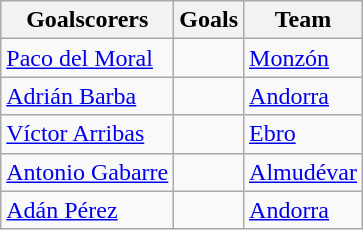<table class="wikitable">
<tr>
<th>Goalscorers</th>
<th>Goals</th>
<th>Team</th>
</tr>
<tr>
<td> <a href='#'>Paco del Moral</a></td>
<td></td>
<td><a href='#'>Monzón</a></td>
</tr>
<tr>
<td> <a href='#'>Adrián Barba</a></td>
<td></td>
<td><a href='#'>Andorra</a></td>
</tr>
<tr>
<td> <a href='#'>Víctor Arribas</a></td>
<td></td>
<td><a href='#'>Ebro</a></td>
</tr>
<tr>
<td> <a href='#'>Antonio Gabarre</a></td>
<td></td>
<td><a href='#'>Almudévar</a></td>
</tr>
<tr>
<td> <a href='#'>Adán Pérez</a></td>
<td></td>
<td><a href='#'>Andorra</a></td>
</tr>
</table>
